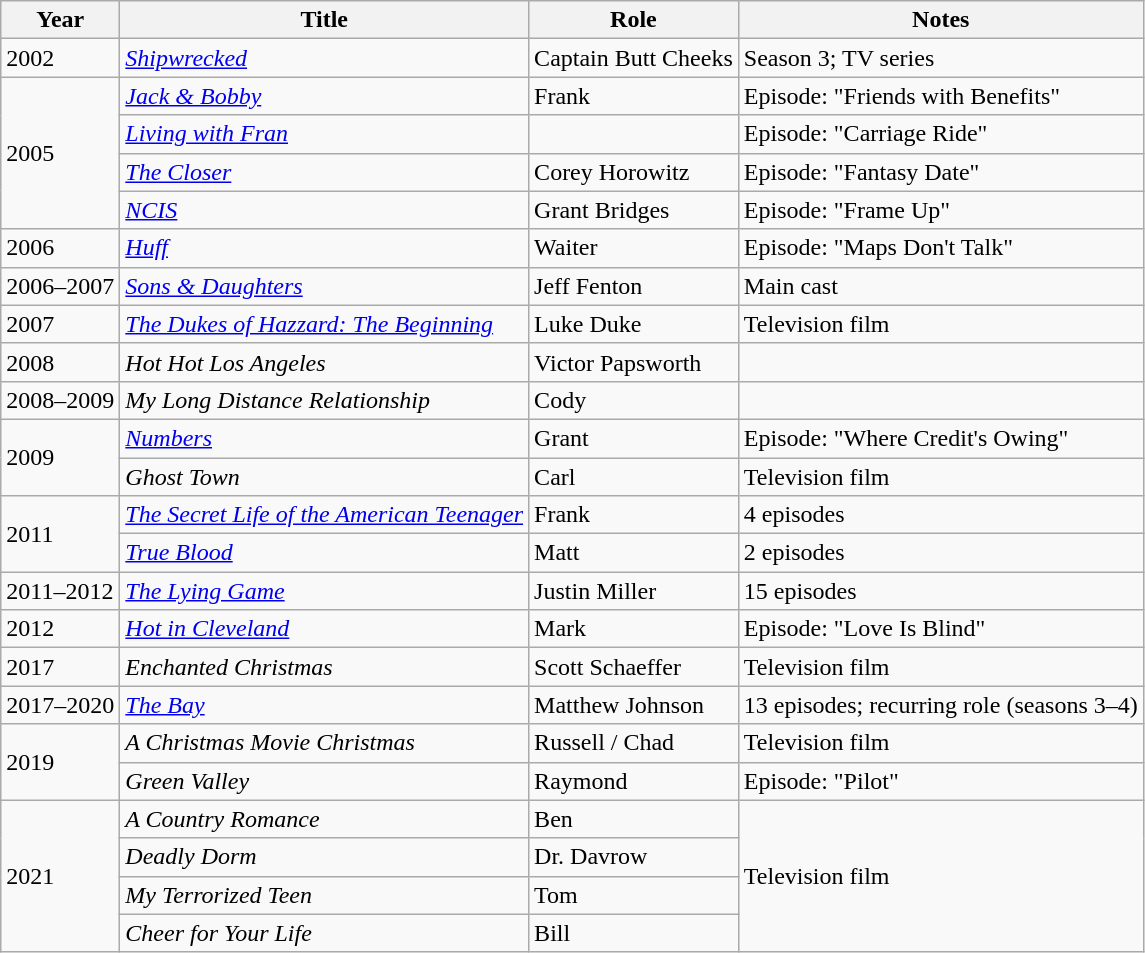<table class="wikitable sortable">
<tr>
<th>Year</th>
<th>Title</th>
<th>Role</th>
<th class="unsortable">Notes</th>
</tr>
<tr>
<td>2002</td>
<td><em><a href='#'>Shipwrecked</a></em></td>
<td>Captain Butt Cheeks</td>
<td>Season 3; TV series</td>
</tr>
<tr>
<td rowspan="4">2005</td>
<td><em><a href='#'>Jack & Bobby</a></em></td>
<td>Frank</td>
<td>Episode: "Friends with Benefits"</td>
</tr>
<tr>
<td><em><a href='#'>Living with Fran</a></em></td>
<td></td>
<td>Episode: "Carriage Ride"</td>
</tr>
<tr>
<td><em><a href='#'>The Closer</a></em></td>
<td>Corey Horowitz</td>
<td>Episode: "Fantasy Date"</td>
</tr>
<tr>
<td><em><a href='#'>NCIS</a></em></td>
<td>Grant Bridges</td>
<td>Episode: "Frame Up"</td>
</tr>
<tr>
<td>2006</td>
<td><em><a href='#'>Huff</a></em></td>
<td>Waiter</td>
<td>Episode: "Maps Don't Talk"</td>
</tr>
<tr>
<td>2006–2007</td>
<td><em><a href='#'>Sons & Daughters</a></em></td>
<td>Jeff Fenton</td>
<td>Main cast</td>
</tr>
<tr>
<td>2007</td>
<td><em><a href='#'>The Dukes of Hazzard: The Beginning</a></em></td>
<td>Luke Duke</td>
<td>Television film</td>
</tr>
<tr>
<td>2008</td>
<td><em>Hot Hot Los Angeles</em></td>
<td>Victor Papsworth</td>
<td></td>
</tr>
<tr>
<td>2008–2009</td>
<td><em>My Long Distance Relationship</em></td>
<td>Cody</td>
<td></td>
</tr>
<tr>
<td rowspan="2">2009</td>
<td><em><a href='#'>Numbers</a></em></td>
<td>Grant</td>
<td>Episode: "Where Credit's Owing"</td>
</tr>
<tr>
<td><em>Ghost Town</em></td>
<td>Carl</td>
<td>Television film</td>
</tr>
<tr>
<td rowspan="2">2011</td>
<td><em><a href='#'>The Secret Life of the American Teenager</a></em></td>
<td>Frank</td>
<td>4 episodes</td>
</tr>
<tr>
<td><em><a href='#'>True Blood</a></em></td>
<td>Matt</td>
<td>2 episodes</td>
</tr>
<tr>
<td>2011–2012</td>
<td><em><a href='#'>The Lying Game</a></em></td>
<td>Justin Miller</td>
<td>15 episodes</td>
</tr>
<tr>
<td>2012</td>
<td><em><a href='#'>Hot in Cleveland</a></em></td>
<td>Mark</td>
<td>Episode: "Love Is Blind"</td>
</tr>
<tr>
<td>2017</td>
<td><em>Enchanted Christmas</em></td>
<td>Scott Schaeffer</td>
<td>Television film</td>
</tr>
<tr>
<td>2017–2020</td>
<td><em><a href='#'>The Bay</a></em></td>
<td>Matthew Johnson</td>
<td>13 episodes; recurring role (seasons 3–4)</td>
</tr>
<tr>
<td rowspan="2">2019</td>
<td><em>A Christmas Movie Christmas</em></td>
<td>Russell / Chad</td>
<td>Television film</td>
</tr>
<tr>
<td><em>Green Valley</em></td>
<td>Raymond</td>
<td>Episode: "Pilot"</td>
</tr>
<tr>
<td rowspan="4">2021</td>
<td><em>A Country Romance</em></td>
<td>Ben</td>
<td rowspan="4">Television film</td>
</tr>
<tr>
<td><em>Deadly Dorm</em></td>
<td>Dr. Davrow</td>
</tr>
<tr>
<td><em>My Terrorized Teen</em></td>
<td>Tom</td>
</tr>
<tr>
<td><em>Cheer for Your Life</em></td>
<td>Bill</td>
</tr>
</table>
